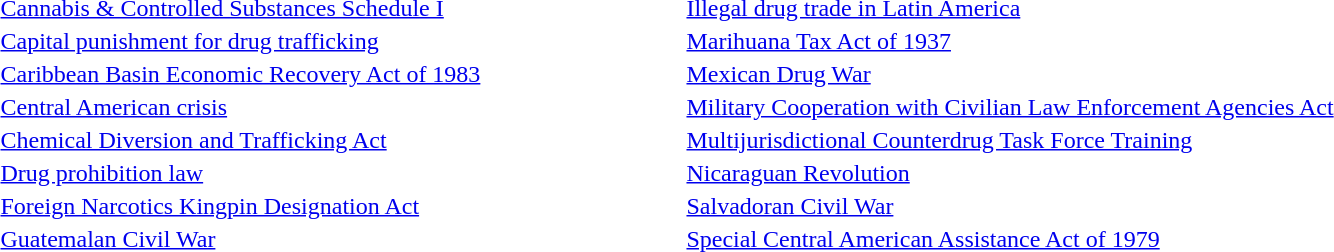<table style="width: 85%; border: none; text-align: left;">
<tr>
<td><a href='#'>Cannabis & Controlled Substances Schedule I</a></td>
<td><a href='#'>Illegal drug trade in Latin America</a></td>
</tr>
<tr>
<td><a href='#'>Capital punishment for drug trafficking</a></td>
<td><a href='#'>Marihuana Tax Act of 1937</a></td>
</tr>
<tr>
<td><a href='#'>Caribbean Basin Economic Recovery Act of 1983</a></td>
<td><a href='#'>Mexican Drug War</a></td>
</tr>
<tr>
<td><a href='#'>Central American crisis</a></td>
<td><a href='#'>Military Cooperation with Civilian Law Enforcement Agencies Act</a></td>
</tr>
<tr>
<td><a href='#'>Chemical Diversion and Trafficking Act</a></td>
<td><a href='#'>Multijurisdictional Counterdrug Task Force Training</a></td>
</tr>
<tr>
<td><a href='#'>Drug prohibition law</a></td>
<td><a href='#'>Nicaraguan Revolution</a></td>
</tr>
<tr>
<td><a href='#'>Foreign Narcotics Kingpin Designation Act</a></td>
<td><a href='#'>Salvadoran Civil War</a></td>
</tr>
<tr>
<td><a href='#'>Guatemalan Civil War</a></td>
<td><a href='#'>Special Central American Assistance Act of 1979</a></td>
</tr>
</table>
